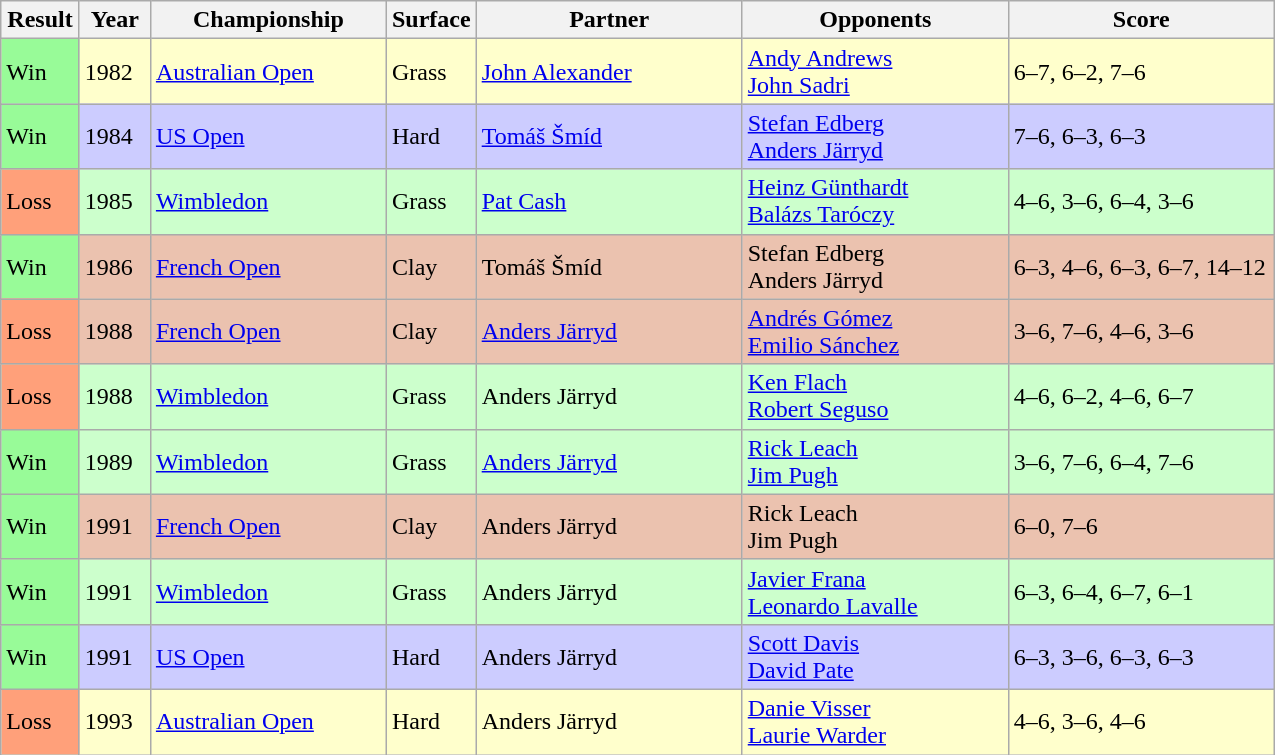<table class="sortable wikitable">
<tr>
<th style="width:45px">Result</th>
<th style="width:40px">Year</th>
<th style="width:150px">Championship</th>
<th style="width:50px">Surface</th>
<th style="width:170px">Partner</th>
<th style="width:170px">Opponents</th>
<th style="width:170px" class="unsortable">Score</th>
</tr>
<tr style="background:#ffffcc;">
<td style="background:#98fb98;">Win</td>
<td>1982</td>
<td><a href='#'>Australian Open</a></td>
<td>Grass</td>
<td> <a href='#'>John Alexander</a></td>
<td> <a href='#'>Andy Andrews</a><br>  <a href='#'>John Sadri</a></td>
<td>6–7, 6–2, 7–6</td>
</tr>
<tr style="background:#ccccff;">
<td style="background:#98fb98;">Win</td>
<td>1984</td>
<td><a href='#'>US Open</a></td>
<td>Hard</td>
<td> <a href='#'>Tomáš Šmíd</a></td>
<td> <a href='#'>Stefan Edberg</a><br>  <a href='#'>Anders Järryd</a></td>
<td>7–6, 6–3, 6–3</td>
</tr>
<tr style="background:#ccffcc;">
<td style="background:#ffa07a;">Loss</td>
<td>1985</td>
<td><a href='#'>Wimbledon</a></td>
<td>Grass</td>
<td> <a href='#'>Pat Cash</a></td>
<td> <a href='#'>Heinz Günthardt</a><br>  <a href='#'>Balázs Taróczy</a></td>
<td>4–6, 3–6, 6–4, 3–6</td>
</tr>
<tr style="background:#ebc2af;">
<td style="background:#98fb98;">Win</td>
<td>1986</td>
<td><a href='#'>French Open</a></td>
<td>Clay</td>
<td> Tomáš Šmíd</td>
<td> Stefan Edberg<br>  Anders Järryd</td>
<td>6–3, 4–6, 6–3, 6–7, 14–12</td>
</tr>
<tr style="background:#ebc2af;">
<td style="background:#ffa07a;">Loss</td>
<td>1988</td>
<td><a href='#'>French Open</a></td>
<td>Clay</td>
<td> <a href='#'>Anders Järryd</a></td>
<td> <a href='#'>Andrés Gómez</a><br>  <a href='#'>Emilio Sánchez</a></td>
<td>3–6, 7–6, 4–6, 3–6</td>
</tr>
<tr style="background:#ccffcc;">
<td style="background:#ffa07a;">Loss</td>
<td>1988</td>
<td><a href='#'>Wimbledon</a></td>
<td>Grass</td>
<td> Anders Järryd</td>
<td> <a href='#'>Ken Flach</a><br>  <a href='#'>Robert Seguso</a></td>
<td>4–6, 6–2, 4–6, 6–7</td>
</tr>
<tr style="background:#ccffcc;">
<td style="background:#98fb98;">Win</td>
<td>1989</td>
<td><a href='#'>Wimbledon</a></td>
<td>Grass</td>
<td> <a href='#'>Anders Järryd</a></td>
<td> <a href='#'>Rick Leach</a><br> <a href='#'>Jim Pugh</a></td>
<td>3–6, 7–6, 6–4, 7–6</td>
</tr>
<tr style="background:#ebc2af;">
<td style="background:#98fb98;">Win</td>
<td>1991</td>
<td><a href='#'>French Open</a></td>
<td>Clay</td>
<td> Anders Järryd</td>
<td> Rick Leach<br>  Jim Pugh</td>
<td>6–0, 7–6</td>
</tr>
<tr style="background:#ccffcc;">
<td style="background:#98fb98;">Win</td>
<td>1991</td>
<td><a href='#'>Wimbledon</a></td>
<td>Grass</td>
<td> Anders Järryd</td>
<td> <a href='#'>Javier Frana</a><br>  <a href='#'>Leonardo Lavalle</a></td>
<td>6–3, 6–4, 6–7, 6–1</td>
</tr>
<tr style="background:#ccccff;">
<td style="background:#98fb98;">Win</td>
<td>1991</td>
<td><a href='#'>US Open</a></td>
<td>Hard</td>
<td> Anders Järryd</td>
<td> <a href='#'>Scott Davis</a><br>  <a href='#'>David Pate</a></td>
<td>6–3, 3–6, 6–3, 6–3</td>
</tr>
<tr style="background:#ffffcc;">
<td style="background:#ffa07a;">Loss</td>
<td>1993</td>
<td><a href='#'>Australian Open</a></td>
<td>Hard</td>
<td> Anders Järryd</td>
<td> <a href='#'>Danie Visser</a><br> <a href='#'>Laurie Warder</a></td>
<td>4–6, 3–6, 4–6</td>
</tr>
</table>
